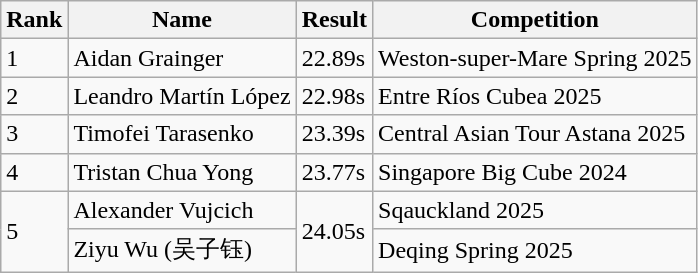<table class="wikitable">
<tr>
<th>Rank</th>
<th>Name</th>
<th>Result</th>
<th>Competition</th>
</tr>
<tr>
<td>1</td>
<td> Aidan Grainger</td>
<td>22.89s</td>
<td> Weston-super-Mare Spring 2025</td>
</tr>
<tr>
<td>2</td>
<td> Leandro Martín López</td>
<td>22.98s</td>
<td> Entre Ríos Cubea 2025</td>
</tr>
<tr>
<td>3</td>
<td> Timofei Tarasenko</td>
<td>23.39s</td>
<td> Central Asian Tour Astana 2025</td>
</tr>
<tr>
<td>4</td>
<td> Tristan Chua Yong</td>
<td>23.77s</td>
<td> Singapore Big Cube 2024</td>
</tr>
<tr>
<td rowspan="2">5</td>
<td> Alexander Vujcich</td>
<td rowspan="2">24.05s</td>
<td> Sqauckland 2025</td>
</tr>
<tr>
<td> Ziyu Wu (吴子钰)</td>
<td> Deqing Spring 2025</td>
</tr>
</table>
